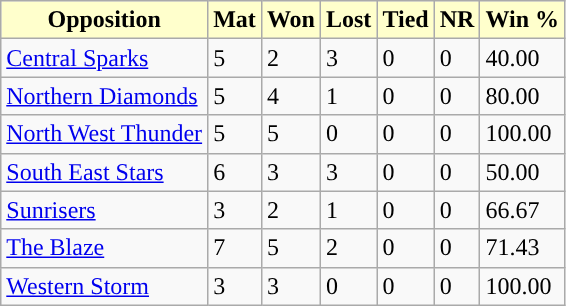<table class="wikitable sortable">
<tr>
<th style="background:#ffc;">Opposition</th>
<th style="background:#ffc;">Mat</th>
<th style="background:#ffc;">Won</th>
<th style="background:#ffc;">Lost</th>
<th style="background:#ffc;">Tied</th>
<th style="background:#ffc;">NR</th>
<th style="background:#ffc;">Win %</th>
</tr>
<tr>
<td><a href='#'>Central Sparks</a></td>
<td>5</td>
<td>2</td>
<td>3</td>
<td>0</td>
<td>0</td>
<td>40.00</td>
</tr>
<tr>
<td><a href='#'>Northern Diamonds</a></td>
<td>5</td>
<td>4</td>
<td>1</td>
<td>0</td>
<td>0</td>
<td>80.00</td>
</tr>
<tr>
<td><a href='#'>North West Thunder</a></td>
<td>5</td>
<td>5</td>
<td>0</td>
<td>0</td>
<td>0</td>
<td>100.00</td>
</tr>
<tr>
<td><a href='#'>South East Stars</a></td>
<td>6</td>
<td>3</td>
<td>3</td>
<td>0</td>
<td>0</td>
<td>50.00</td>
</tr>
<tr>
<td><a href='#'>Sunrisers</a></td>
<td>3</td>
<td>2</td>
<td>1</td>
<td>0</td>
<td>0</td>
<td>66.67</td>
</tr>
<tr>
<td><a href='#'>The Blaze</a></td>
<td>7</td>
<td>5</td>
<td>2</td>
<td>0</td>
<td>0</td>
<td>71.43</td>
</tr>
<tr>
<td><a href='#'>Western Storm</a></td>
<td>3</td>
<td>3</td>
<td>0</td>
<td>0</td>
<td>0</td>
<td>100.00</td>
</tr>
</table>
